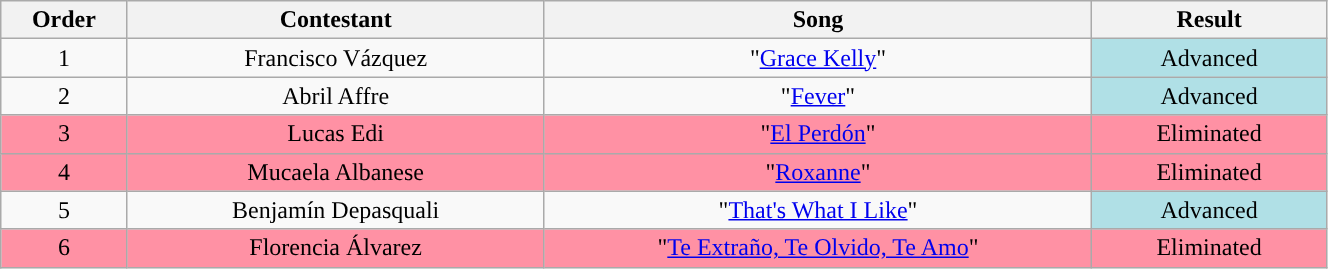<table class="wikitable" style="text-align:center; width:70%;">
<tr>
<th scope="col" style="width:4%;">Order</th>
<th scope="col" style="width:16%;">Contestant</th>
<th scope="col" style="width:21%;">Song</th>
<th scope="col" style="width:9%;">Result</th>
</tr>
<tr>
<td>1</td>
<td>Francisco Vázquez</td>
<td>"<a href='#'>Grace Kelly</a>"</td>
<td style="background:#B0E0E6;">Advanced</td>
</tr>
<tr>
<td>2</td>
<td>Abril Affre</td>
<td>"<a href='#'>Fever</a>"</td>
<td style="background:#B0E0E6;">Advanced</td>
</tr>
<tr style="background:#FF91A4">
<td>3</td>
<td>Lucas Edi</td>
<td>"<a href='#'>El Perdón</a>"</td>
<td>Eliminated</td>
</tr>
<tr style="background:#FF91A4">
<td>4</td>
<td>Mucaela Albanese</td>
<td>"<a href='#'>Roxanne</a>"</td>
<td>Eliminated</td>
</tr>
<tr>
<td>5</td>
<td>Benjamín Depasquali</td>
<td>"<a href='#'>That's What I Like</a>"</td>
<td style="background:#B0E0E6;">Advanced</td>
</tr>
<tr style="background:#FF91A4">
<td>6</td>
<td>Florencia Álvarez</td>
<td>"<a href='#'>Te Extraño, Te Olvido, Te Amo</a>"</td>
<td>Eliminated</td>
</tr>
</table>
